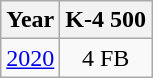<table class="wikitable" style="text-align:center;">
<tr>
<th>Year</th>
<th>K-4 500</th>
</tr>
<tr>
<td><a href='#'>2020</a></td>
<td>4 FB</td>
</tr>
</table>
